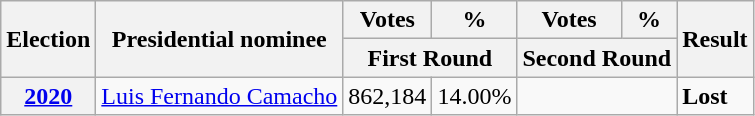<table class=wikitable>
<tr>
<th rowspan=2>Election</th>
<th rowspan=2>Presidential nominee</th>
<th><strong>Votes</strong></th>
<th><strong>%</strong></th>
<th><strong>Votes</strong></th>
<th><strong>%</strong></th>
<th rowspan="2">Result</th>
</tr>
<tr>
<th colspan="2">First Round</th>
<th colspan="2">Second Round</th>
</tr>
<tr>
<th><a href='#'>2020</a></th>
<td><a href='#'>Luis Fernando Camacho</a></td>
<td>862,184</td>
<td>14.00%</td>
<td colspan="2"></td>
<td><strong>Lost</strong> </td>
</tr>
</table>
